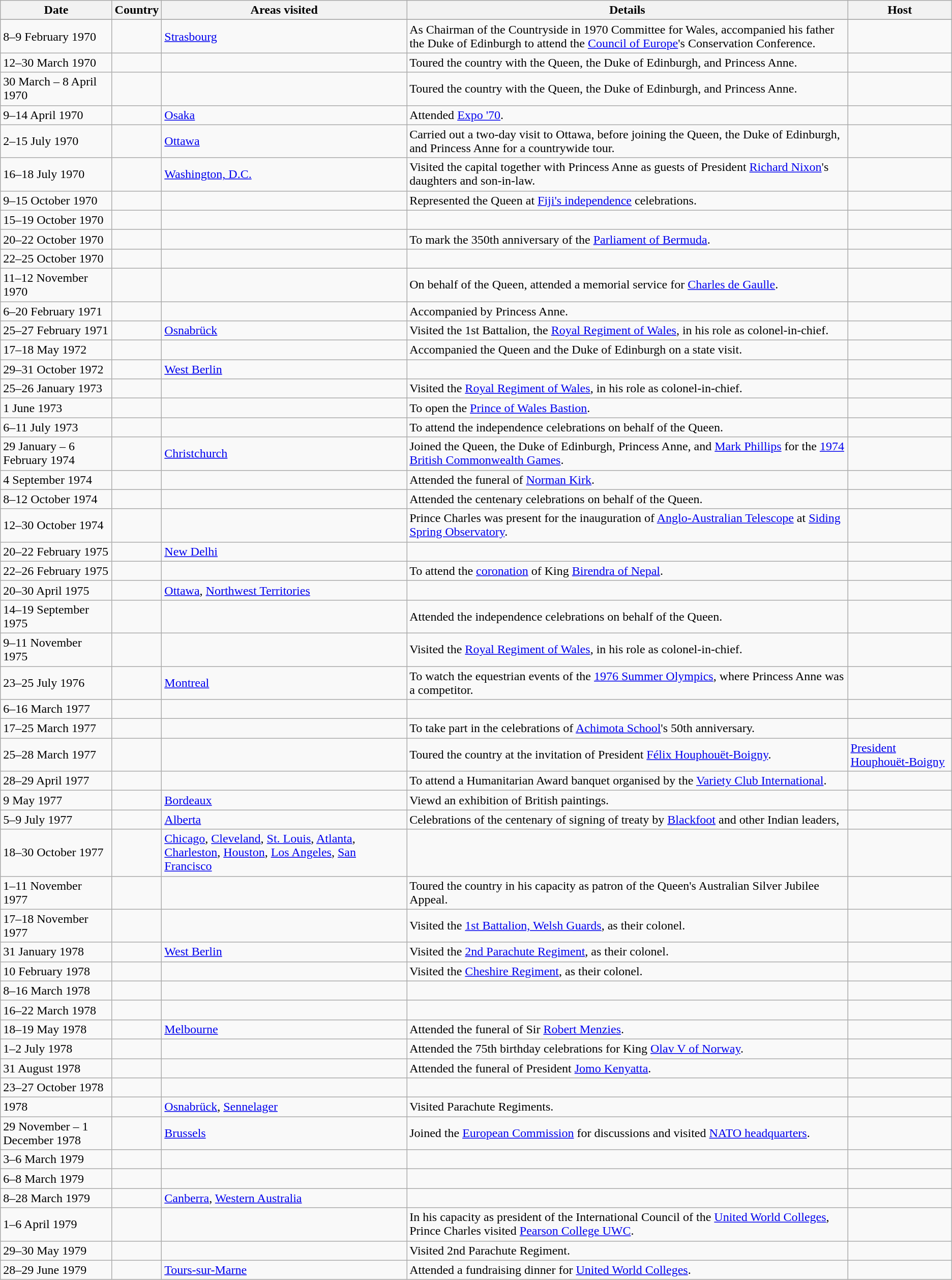<table class="wikitable">
<tr>
<th>Date</th>
<th>Country</th>
<th>Areas visited</th>
<th>Details</th>
<th>Host</th>
</tr>
<tr>
</tr>
<tr>
<td>8–9 February 1970</td>
<td></td>
<td><a href='#'>Strasbourg</a></td>
<td>As Chairman of the Countryside in 1970 Committee for Wales, accompanied his father the Duke of Edinburgh to attend the <a href='#'>Council of Europe</a>'s Conservation Conference.</td>
<td></td>
</tr>
<tr>
<td>12–30 March 1970</td>
<td></td>
<td></td>
<td>Toured the country with the Queen, the Duke of Edinburgh, and Princess Anne.</td>
<td></td>
</tr>
<tr>
<td>30 March – 8 April 1970</td>
<td></td>
<td></td>
<td>Toured the country with the Queen, the Duke of Edinburgh, and Princess Anne.</td>
<td></td>
</tr>
<tr>
<td>9–14 April 1970</td>
<td></td>
<td><a href='#'>Osaka</a></td>
<td>Attended <a href='#'>Expo '70</a>.</td>
<td></td>
</tr>
<tr>
<td>2–15 July 1970</td>
<td></td>
<td><a href='#'>Ottawa</a></td>
<td>Carried out a two-day visit to Ottawa, before joining the Queen, the Duke of Edinburgh, and Princess Anne for a countrywide tour.</td>
<td></td>
</tr>
<tr>
<td>16–18 July 1970</td>
<td></td>
<td><a href='#'>Washington, D.C.</a></td>
<td>Visited the capital together with Princess Anne as guests of President <a href='#'>Richard Nixon</a>'s daughters and son-in-law.</td>
<td></td>
</tr>
<tr>
<td>9–15 October 1970</td>
<td></td>
<td></td>
<td>Represented the Queen at <a href='#'>Fiji's independence</a> celebrations.</td>
<td></td>
</tr>
<tr>
<td>15–19 October 1970</td>
<td></td>
<td></td>
<td></td>
<td></td>
</tr>
<tr>
<td>20–22 October 1970</td>
<td></td>
<td></td>
<td>To mark the 350th anniversary of the <a href='#'>Parliament of Bermuda</a>.</td>
<td></td>
</tr>
<tr>
<td>22–25 October 1970</td>
<td></td>
<td></td>
<td></td>
<td></td>
</tr>
<tr>
<td>11–12 November 1970</td>
<td></td>
<td></td>
<td>On behalf of the Queen, attended a memorial service for <a href='#'>Charles de Gaulle</a>.</td>
<td></td>
</tr>
<tr>
<td>6–20 February 1971</td>
<td></td>
<td></td>
<td>Accompanied by Princess Anne.</td>
<td></td>
</tr>
<tr>
<td>25–27 February 1971</td>
<td></td>
<td><a href='#'>Osnabrück</a></td>
<td>Visited the 1st Battalion, the <a href='#'>Royal Regiment of Wales</a>, in his role as colonel-in-chief.</td>
<td></td>
</tr>
<tr>
<td>17–18 May 1972</td>
<td></td>
<td></td>
<td>Accompanied the Queen and the Duke of Edinburgh on a state visit.</td>
<td></td>
</tr>
<tr>
<td>29–31 October 1972</td>
<td></td>
<td><a href='#'>West Berlin</a></td>
<td></td>
<td></td>
</tr>
<tr>
<td>25–26 January 1973</td>
<td></td>
<td></td>
<td>Visited the <a href='#'>Royal Regiment of Wales</a>, in his role as colonel-in-chief.</td>
<td></td>
</tr>
<tr>
<td>1 June 1973</td>
<td></td>
<td></td>
<td>To open the <a href='#'>Prince of Wales Bastion</a>.</td>
<td></td>
</tr>
<tr>
<td>6–11 July 1973</td>
<td></td>
<td></td>
<td>To attend the independence celebrations on behalf of the Queen.</td>
<td></td>
</tr>
<tr>
<td>29 January – 6 February 1974</td>
<td></td>
<td><a href='#'>Christchurch</a></td>
<td>Joined the Queen, the Duke of Edinburgh, Princess Anne, and <a href='#'>Mark Phillips</a> for the <a href='#'>1974 British Commonwealth Games</a>.</td>
<td></td>
</tr>
<tr>
<td>4 September 1974</td>
<td></td>
<td></td>
<td>Attended the funeral of <a href='#'>Norman Kirk</a>.</td>
<td></td>
</tr>
<tr>
<td>8–12 October 1974</td>
<td></td>
<td></td>
<td>Attended the centenary celebrations on behalf of the Queen.</td>
<td></td>
</tr>
<tr>
<td>12–30 October 1974</td>
<td></td>
<td></td>
<td>Prince Charles was present for the inauguration of <a href='#'>Anglo-Australian Telescope</a> at <a href='#'>Siding Spring Observatory</a>.</td>
<td></td>
</tr>
<tr>
<td>20–22 February 1975</td>
<td></td>
<td><a href='#'>New Delhi</a></td>
<td></td>
<td></td>
</tr>
<tr>
<td>22–26 February 1975</td>
<td></td>
<td></td>
<td>To attend the <a href='#'>coronation</a> of King <a href='#'>Birendra of Nepal</a>.</td>
<td></td>
</tr>
<tr>
<td>20–30 April 1975</td>
<td></td>
<td><a href='#'>Ottawa</a>, <a href='#'>Northwest Territories</a></td>
<td></td>
<td></td>
</tr>
<tr>
<td>14–19 September 1975</td>
<td></td>
<td></td>
<td>Attended the independence celebrations on behalf of the Queen.</td>
<td></td>
</tr>
<tr>
<td>9–11 November 1975</td>
<td></td>
<td></td>
<td>Visited the <a href='#'>Royal Regiment of Wales</a>, in his role as colonel-in-chief.</td>
<td></td>
</tr>
<tr>
<td>23–25 July 1976</td>
<td></td>
<td><a href='#'>Montreal</a></td>
<td>To watch the equestrian events of the <a href='#'>1976 Summer Olympics</a>, where Princess Anne was a competitor.</td>
<td></td>
</tr>
<tr>
<td>6–16 March 1977</td>
<td></td>
<td></td>
<td></td>
</tr>
<tr>
<td>17–25 March 1977</td>
<td></td>
<td></td>
<td>To take part in the celebrations of <a href='#'>Achimota School</a>'s 50th anniversary.</td>
<td></td>
</tr>
<tr>
<td>25–28 March 1977</td>
<td></td>
<td></td>
<td>Toured the country at the invitation of President <a href='#'>Félix Houphouët-Boigny</a>.</td>
<td><a href='#'>President Houphouët-Boigny</a></td>
</tr>
<tr>
<td>28–29 April 1977</td>
<td></td>
<td></td>
<td>To attend a Humanitarian Award banquet organised by the <a href='#'>Variety Club International</a>.</td>
<td></td>
</tr>
<tr>
<td>9 May 1977</td>
<td></td>
<td><a href='#'>Bordeaux</a></td>
<td>Viewd an exhibition of British paintings.</td>
<td></td>
</tr>
<tr>
<td>5–9 July 1977</td>
<td></td>
<td><a href='#'>Alberta</a></td>
<td>Celebrations of the centenary of signing of treaty by <a href='#'>Blackfoot</a> and other Indian leaders,</td>
<td></td>
</tr>
<tr>
<td>18–30 October 1977</td>
<td></td>
<td><a href='#'>Chicago</a>, <a href='#'>Cleveland</a>, <a href='#'>St. Louis</a>, <a href='#'>Atlanta</a>, <a href='#'>Charleston</a>, <a href='#'>Houston</a>, <a href='#'>Los Angeles</a>, <a href='#'>San Francisco</a></td>
<td></td>
<td></td>
</tr>
<tr>
<td>1–11 November 1977</td>
<td></td>
<td></td>
<td>Toured the country in his capacity as patron of the Queen's Australian Silver Jubilee Appeal.</td>
<td></td>
</tr>
<tr>
<td>17–18 November 1977</td>
<td></td>
<td></td>
<td>Visited the <a href='#'>1st Battalion, Welsh Guards</a>, as their colonel.</td>
<td></td>
</tr>
<tr>
<td>31 January 1978</td>
<td></td>
<td><a href='#'>West Berlin</a></td>
<td>Visited the <a href='#'>2nd Parachute Regiment</a>, as their colonel.</td>
<td></td>
</tr>
<tr>
<td>10 February 1978</td>
<td></td>
<td></td>
<td>Visited the <a href='#'>Cheshire Regiment</a>, as their colonel.</td>
<td></td>
</tr>
<tr>
<td>8–16 March 1978</td>
<td></td>
<td></td>
<td></td>
<td></td>
</tr>
<tr>
<td>16–22 March 1978</td>
<td></td>
<td></td>
<td></td>
<td></td>
</tr>
<tr>
<td>18–19 May 1978</td>
<td></td>
<td><a href='#'>Melbourne</a></td>
<td>Attended the funeral of Sir <a href='#'>Robert Menzies</a>.</td>
<td></td>
</tr>
<tr>
<td>1–2 July 1978</td>
<td></td>
<td></td>
<td>Attended the 75th birthday celebrations for King <a href='#'>Olav V of Norway</a>.</td>
<td></td>
</tr>
<tr>
<td>31 August 1978</td>
<td></td>
<td></td>
<td>Attended the funeral of President <a href='#'>Jomo Kenyatta</a>.</td>
<td></td>
</tr>
<tr>
<td>23–27 October 1978</td>
<td></td>
<td></td>
<td></td>
<td></td>
</tr>
<tr>
<td>1978</td>
<td></td>
<td><a href='#'>Osnabrück</a>, <a href='#'>Sennelager</a></td>
<td>Visited Parachute Regiments.</td>
<td></td>
</tr>
<tr>
<td>29 November – 1 December 1978</td>
<td></td>
<td><a href='#'>Brussels</a></td>
<td>Joined the <a href='#'>European Commission</a> for discussions and visited <a href='#'>NATO headquarters</a>.</td>
<td></td>
</tr>
<tr>
<td>3–6 March 1979</td>
<td></td>
<td></td>
<td></td>
<td></td>
</tr>
<tr>
<td>6–8 March 1979</td>
<td></td>
<td></td>
<td></td>
<td></td>
</tr>
<tr>
<td>8–28 March 1979</td>
<td></td>
<td><a href='#'>Canberra</a>, <a href='#'>Western Australia</a></td>
<td></td>
<td></td>
</tr>
<tr>
<td>1–6 April 1979</td>
<td></td>
<td></td>
<td>In his capacity as president of the International Council of the <a href='#'>United World Colleges</a>, Prince Charles visited <a href='#'>Pearson College UWC</a>.</td>
<td></td>
</tr>
<tr>
<td>29–30 May 1979</td>
<td></td>
<td></td>
<td>Visited 2nd Parachute Regiment.</td>
<td></td>
</tr>
<tr>
<td>28–29 June 1979</td>
<td></td>
<td><a href='#'>Tours-sur-Marne</a></td>
<td>Attended a fundraising dinner for <a href='#'>United World Colleges</a>.</td>
<td></td>
</tr>
</table>
